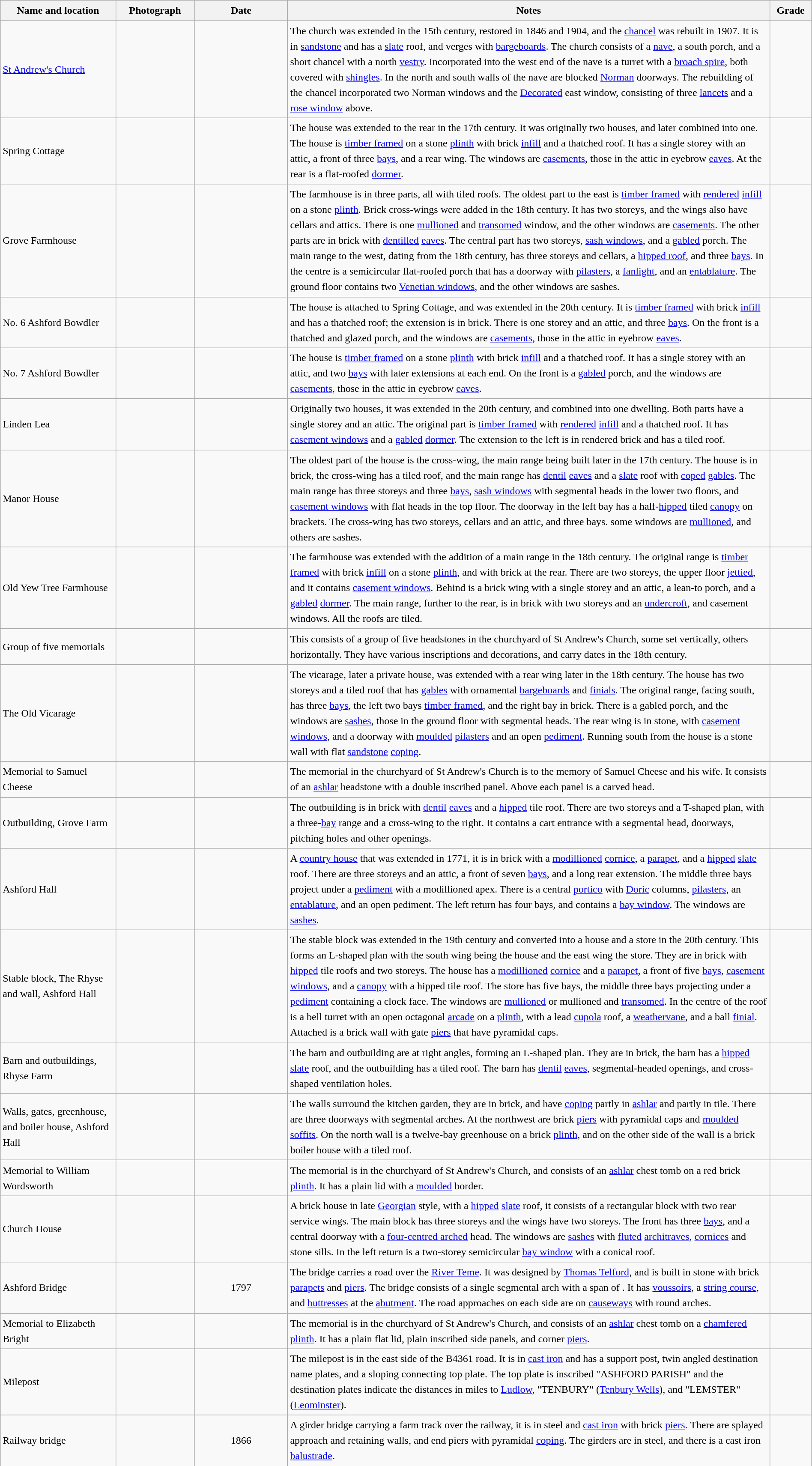<table class="wikitable sortable plainrowheaders" style="width:100%; border:0; text-align:left; line-height:150%;">
<tr>
<th scope="col"  style="width:150px">Name and location</th>
<th scope="col"  style="width:100px" class="unsortable">Photograph</th>
<th scope="col"  style="width:120px">Date</th>
<th scope="col"  style="width:650px" class="unsortable">Notes</th>
<th scope="col"  style="width:50px">Grade</th>
</tr>
<tr>
<td><a href='#'>St Andrew's Church</a><br><small></small></td>
<td></td>
<td align="center"></td>
<td>The church was extended in the 15th century, restored in 1846 and 1904, and the <a href='#'>chancel</a> was rebuilt in 1907.  It is in <a href='#'>sandstone</a> and has a <a href='#'>slate</a> roof, and verges with <a href='#'>bargeboards</a>.  The church consists of a <a href='#'>nave</a>, a south porch, and a short chancel with a north <a href='#'>vestry</a>.  Incorporated into the west end of the nave is a turret with a <a href='#'>broach spire</a>, both covered with <a href='#'>shingles</a>.  In the north and south walls of the nave are blocked <a href='#'>Norman</a> doorways.  The rebuilding of the chancel incorporated two Norman windows and the <a href='#'>Decorated</a> east window, consisting of three <a href='#'>lancets</a> and a <a href='#'>rose window</a> above.</td>
<td align="center" ></td>
</tr>
<tr>
<td>Spring Cottage<br><small></small></td>
<td></td>
<td align="center"></td>
<td>The house was extended to the rear in the 17th century.  It was originally two houses, and later combined into one.  The house is <a href='#'>timber framed</a> on a stone <a href='#'>plinth</a> with brick <a href='#'>infill</a> and a thatched roof.  It has a single storey with an attic, a front of three <a href='#'>bays</a>, and a rear wing.  The windows are <a href='#'>casements</a>, those in the attic in eyebrow <a href='#'>eaves</a>.  At the rear is a flat-roofed <a href='#'>dormer</a>.</td>
<td align="center" ></td>
</tr>
<tr>
<td>Grove Farmhouse<br><small></small></td>
<td></td>
<td align="center"></td>
<td>The farmhouse is in three parts, all with tiled roofs.  The oldest part to the east is <a href='#'>timber framed</a> with <a href='#'>rendered</a> <a href='#'>infill</a> on a stone <a href='#'>plinth</a>.  Brick cross-wings were added in the 18th century.  It has two storeys, and the wings also have cellars and attics.  There is one <a href='#'>mullioned</a> and <a href='#'>transomed</a> window, and the other windows are <a href='#'>casements</a>.  The other parts are in brick with <a href='#'>dentilled</a> <a href='#'>eaves</a>.  The central part has two storeys, <a href='#'>sash windows</a>, and a <a href='#'>gabled</a> porch.  The main range to the west, dating from the 18th century, has three storeys and cellars, a <a href='#'>hipped roof</a>, and three <a href='#'>bays</a>.  In the centre is a semicircular flat-roofed porch that has a doorway with <a href='#'>pilasters</a>, a <a href='#'>fanlight</a>, and an <a href='#'>entablature</a>.  The ground floor contains two <a href='#'>Venetian windows</a>, and the other windows are sashes.</td>
<td align="center" ></td>
</tr>
<tr>
<td>No. 6 Ashford Bowdler<br><small></small></td>
<td></td>
<td align="center"></td>
<td>The house is attached to Spring Cottage, and was extended in the 20th century.  It is <a href='#'>timber framed</a> with brick <a href='#'>infill</a> and has a thatched roof; the extension is in brick.  There is one storey and an attic, and three <a href='#'>bays</a>.  On the front is a thatched and glazed porch, and the windows are <a href='#'>casements</a>, those in the attic in eyebrow <a href='#'>eaves</a>.</td>
<td align="center" ></td>
</tr>
<tr>
<td>No. 7 Ashford Bowdler<br><small></small></td>
<td></td>
<td align="center"></td>
<td>The house is <a href='#'>timber framed</a> on a stone <a href='#'>plinth</a> with brick <a href='#'>infill</a> and a thatched roof.  It has a single storey with an attic, and two <a href='#'>bays</a> with later extensions at each end. On the front is a <a href='#'>gabled</a> porch, and the windows are <a href='#'>casements</a>, those in the attic in eyebrow <a href='#'>eaves</a>.</td>
<td align="center" ></td>
</tr>
<tr>
<td>Linden Lea<br><small></small></td>
<td></td>
<td align="center"></td>
<td>Originally two houses, it was extended in the 20th century, and combined into one dwelling.  Both parts have a single storey and an attic.  The original part is <a href='#'>timber framed</a> with <a href='#'>rendered</a> <a href='#'>infill</a> and a thatched roof.  It has <a href='#'>casement windows</a> and a <a href='#'>gabled</a> <a href='#'>dormer</a>.  The extension to the left is in rendered brick and has a tiled roof.</td>
<td align="center" ></td>
</tr>
<tr>
<td>Manor House<br><small></small></td>
<td></td>
<td align="center"></td>
<td>The oldest part of the house is the cross-wing, the main range being built later in the 17th century.  The house is in brick, the cross-wing has a tiled roof, and the main range has <a href='#'>dentil</a> <a href='#'>eaves</a> and a <a href='#'>slate</a> roof with <a href='#'>coped</a> <a href='#'>gables</a>.  The main range has three storeys and three <a href='#'>bays</a>, <a href='#'>sash windows</a> with segmental heads in the lower two floors, and <a href='#'>casement windows</a> with flat heads in the top floor.  The doorway in the left bay has a half-<a href='#'>hipped</a> tiled <a href='#'>canopy</a> on brackets.  The cross-wing has two storeys, cellars and an attic, and three bays. some windows are <a href='#'>mullioned</a>, and others are sashes.</td>
<td align="center" ></td>
</tr>
<tr>
<td>Old Yew Tree Farmhouse<br><small></small></td>
<td></td>
<td align="center"></td>
<td>The farmhouse was extended with the addition of a main range in the 18th century.  The original range is <a href='#'>timber framed</a> with brick <a href='#'>infill</a> on a stone <a href='#'>plinth</a>, and with brick at the rear.  There are two storeys, the upper floor <a href='#'>jettied</a>, and it contains <a href='#'>casement windows</a>.  Behind is a brick wing with a single storey and an attic, a lean-to porch, and a <a href='#'>gabled</a> <a href='#'>dormer</a>.  The main range, further to the rear, is in brick with two storeys and an <a href='#'>undercroft</a>, and casement windows.  All the roofs are tiled.</td>
<td align="center" ></td>
</tr>
<tr>
<td>Group of five memorials<br><small></small></td>
<td></td>
<td align="center"></td>
<td>This consists of a group of five headstones in the churchyard of St Andrew's Church, some set vertically, others horizontally.  They have various inscriptions and decorations, and carry dates in the 18th century.</td>
<td align="center" ></td>
</tr>
<tr>
<td>The Old Vicarage<br><small></small></td>
<td></td>
<td align="center"></td>
<td>The vicarage, later a private house, was extended with a rear wing later in the 18th century.  The house has two storeys and a tiled roof that has <a href='#'>gables</a> with ornamental <a href='#'>bargeboards</a> and <a href='#'>finials</a>.  The original range, facing south, has three <a href='#'>bays</a>, the left two bays <a href='#'>timber framed</a>, and the right bay in brick.  There is a gabled porch, and the windows are <a href='#'>sashes</a>, those in the ground floor with segmental heads.  The rear wing is in stone, with <a href='#'>casement windows</a>, and a doorway with <a href='#'>moulded</a> <a href='#'>pilasters</a> and an open <a href='#'>pediment</a>.  Running south from the house is a stone wall with flat <a href='#'>sandstone</a> <a href='#'>coping</a>.</td>
<td align="center" ></td>
</tr>
<tr>
<td>Memorial to Samuel Cheese<br><small></small></td>
<td></td>
<td align="center"></td>
<td>The memorial in the churchyard of St Andrew's Church is to the memory of Samuel Cheese and his wife.  It consists of an <a href='#'>ashlar</a> headstone with a double inscribed panel.  Above each panel is a carved head.</td>
<td align="center" ></td>
</tr>
<tr>
<td>Outbuilding, Grove Farm<br><small></small></td>
<td></td>
<td align="center"></td>
<td>The outbuilding is in brick with <a href='#'>dentil</a> <a href='#'>eaves</a> and a <a href='#'>hipped</a> tile roof.  There are two storeys and a T-shaped plan, with a three-<a href='#'>bay</a> range and a cross-wing to the right.  It contains a cart entrance with a segmental head, doorways, pitching holes and other openings.</td>
<td align="center" ></td>
</tr>
<tr>
<td>Ashford Hall<br><small></small></td>
<td></td>
<td align="center"></td>
<td>A <a href='#'>country house</a> that was extended in 1771, it is in brick with a <a href='#'>modillioned</a> <a href='#'>cornice</a>, a <a href='#'>parapet</a>, and a <a href='#'>hipped</a> <a href='#'>slate</a> roof.  There are three storeys and an attic, a front of seven <a href='#'>bays</a>, and a long rear extension.  The middle three bays project under a <a href='#'>pediment</a> with a modillioned apex.  There is a central <a href='#'>portico</a> with <a href='#'>Doric</a> columns, <a href='#'>pilasters</a>, an <a href='#'>entablature</a>, and an open pediment.  The left return has four bays, and contains a <a href='#'>bay window</a>.  The windows are <a href='#'>sashes</a>.</td>
<td align="center" ></td>
</tr>
<tr>
<td>Stable block, The Rhyse and wall, Ashford Hall<br><small></small></td>
<td></td>
<td align="center"></td>
<td>The stable block was extended in the 19th century and converted into a house and a store in the 20th century.  This forms an L-shaped plan with the south wing being the house and the east wing the store.  They are in brick with <a href='#'>hipped</a> tile roofs and two storeys.  The house has a <a href='#'>modillioned</a> <a href='#'>cornice</a> and a <a href='#'>parapet</a>, a front of five <a href='#'>bays</a>, <a href='#'>casement windows</a>, and a <a href='#'>canopy</a> with a hipped tile roof.  The store has five bays, the middle three bays projecting under a <a href='#'>pediment</a> containing a clock face.  The windows are <a href='#'>mullioned</a> or mullioned and <a href='#'>transomed</a>.  In the centre of the roof is a bell turret with an open octagonal <a href='#'>arcade</a> on a <a href='#'>plinth</a>, with a lead <a href='#'>cupola</a> roof, a <a href='#'>weathervane</a>, and a ball <a href='#'>finial</a>.  Attached is a brick wall with gate <a href='#'>piers</a> that have pyramidal caps.</td>
<td align="center" ></td>
</tr>
<tr>
<td>Barn and outbuildings, Rhyse Farm<br><small></small></td>
<td></td>
<td align="center"></td>
<td>The barn and outbuilding are at right angles, forming an L-shaped plan.  They are in brick, the barn has a <a href='#'>hipped</a> <a href='#'>slate</a> roof, and the outbuilding has a tiled roof.  The barn has <a href='#'>dentil</a> <a href='#'>eaves</a>, segmental-headed openings, and cross-shaped ventilation holes.</td>
<td align="center" ></td>
</tr>
<tr>
<td>Walls, gates, greenhouse, and boiler house, Ashford Hall<br><small></small></td>
<td></td>
<td align="center"></td>
<td>The walls surround the kitchen garden, they are in brick, and have <a href='#'>coping</a> partly in <a href='#'>ashlar</a> and partly in tile.  There are three doorways with segmental arches.  At the northwest are brick <a href='#'>piers</a> with pyramidal caps and <a href='#'>moulded</a> <a href='#'>soffits</a>.  On the north wall is a twelve-bay greenhouse on a brick <a href='#'>plinth</a>, and on the other side of the wall is a brick boiler house with a tiled roof.</td>
<td align="center" ></td>
</tr>
<tr>
<td>Memorial to William Wordsworth<br><small></small></td>
<td></td>
<td align="center"></td>
<td>The memorial is in the churchyard of St Andrew's Church, and consists of an <a href='#'>ashlar</a> chest tomb on a red brick <a href='#'>plinth</a>.  It has a plain lid with a <a href='#'>moulded</a> border.</td>
<td align="center" ></td>
</tr>
<tr>
<td>Church House<br><small></small></td>
<td></td>
<td align="center"></td>
<td>A brick house in late <a href='#'>Georgian</a> style, with a <a href='#'>hipped</a> <a href='#'>slate</a> roof, it consists of a rectangular block with two rear service wings.  The main block has three storeys and the wings have two storeys.  The front has three <a href='#'>bays</a>, and a central doorway with a <a href='#'>four-centred arched</a> head.  The windows are <a href='#'>sashes</a> with <a href='#'>fluted</a> <a href='#'>architraves</a>, <a href='#'>cornices</a> and stone sills.  In the left return is a two-storey semicircular <a href='#'>bay window</a> with a conical roof.</td>
<td align="center" ></td>
</tr>
<tr>
<td>Ashford Bridge<br><small></small></td>
<td></td>
<td align="center">1797</td>
<td>The bridge carries a road over the <a href='#'>River Teme</a>.  It was designed by <a href='#'>Thomas Telford</a>, and is built in stone with brick <a href='#'>parapets</a> and <a href='#'>piers</a>.  The bridge consists of a single segmental arch with a span of . It has <a href='#'>voussoirs</a>, a <a href='#'>string course</a>, and <a href='#'>buttresses</a> at the <a href='#'>abutment</a>.  The road approaches on each side are on <a href='#'>causeways</a> with round arches.</td>
<td align="center" ></td>
</tr>
<tr>
<td>Memorial to Elizabeth Bright<br><small></small></td>
<td></td>
<td align="center"></td>
<td>The memorial is in the churchyard of St Andrew's Church, and consists of an <a href='#'>ashlar</a> chest tomb on a <a href='#'>chamfered</a> <a href='#'>plinth</a>.  It has a plain flat lid, plain inscribed side panels, and corner <a href='#'>piers</a>.</td>
<td align="center" ></td>
</tr>
<tr>
<td>Milepost<br><small></small></td>
<td></td>
<td align="center"></td>
<td>The milepost is in the east side of the B4361 road.  It is in <a href='#'>cast iron</a> and has a support post, twin angled destination name plates, and a sloping connecting top plate.  The top plate is inscribed "ASHFORD PARISH" and the destination plates indicate the distances in miles to <a href='#'>Ludlow</a>, "TENBURY" (<a href='#'>Tenbury Wells</a>), and "LEMSTER" (<a href='#'>Leominster</a>).</td>
<td align="center" ></td>
</tr>
<tr>
<td>Railway bridge<br><small></small></td>
<td></td>
<td align="center">1866</td>
<td>A girder bridge carrying a farm track over the railway, it is in steel and <a href='#'>cast iron</a> with brick <a href='#'>piers</a>.  There are splayed approach and retaining walls, and end piers with pyramidal <a href='#'>coping</a>.  The girders are in steel, and there is a cast iron <a href='#'>balustrade</a>.</td>
<td align="center" ></td>
</tr>
<tr>
</tr>
</table>
